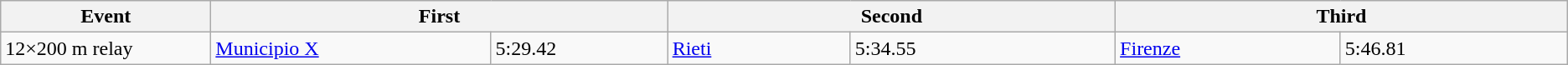<table class=wikitable>
<tr>
<th style="width:10em">Event</th>
<th colspan=2 style="width:26em">First</th>
<th colspan=2 style="width:26em">Second</th>
<th colspan=2 style="width:26em">Third</th>
</tr>
<tr>
<td>12×200 m relay</td>
<td><a href='#'>Municipio X</a></td>
<td>5:29.42</td>
<td><a href='#'>Rieti</a></td>
<td>5:34.55</td>
<td><a href='#'>Firenze</a></td>
<td>5:46.81</td>
</tr>
</table>
